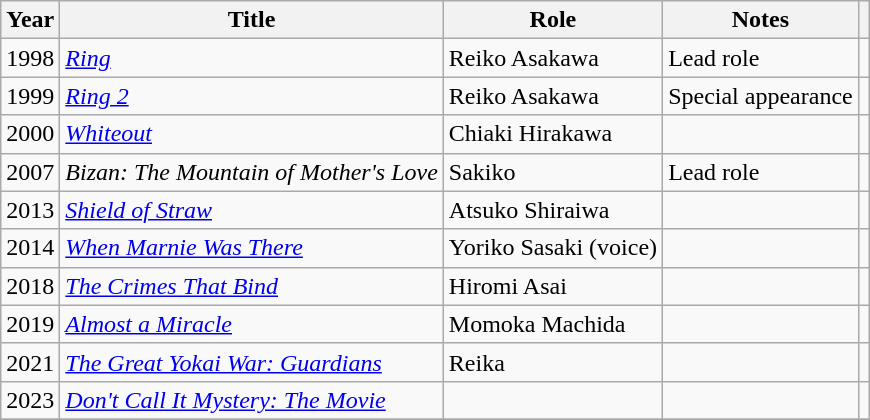<table class="wikitable sortable">
<tr>
<th>Year</th>
<th>Title</th>
<th>Role</th>
<th class="unsortable">Notes</th>
<th class="unsortable"></th>
</tr>
<tr>
<td>1998</td>
<td><em><a href='#'>Ring</a></em></td>
<td>Reiko Asakawa</td>
<td>Lead role</td>
<td></td>
</tr>
<tr>
<td>1999</td>
<td><em><a href='#'>Ring 2</a></em></td>
<td>Reiko Asakawa</td>
<td>Special appearance</td>
<td></td>
</tr>
<tr>
<td>2000</td>
<td><em><a href='#'>Whiteout</a></em></td>
<td>Chiaki Hirakawa</td>
<td></td>
<td></td>
</tr>
<tr>
<td>2007</td>
<td><em>Bizan: The Mountain of Mother's Love</em></td>
<td>Sakiko</td>
<td>Lead role</td>
<td></td>
</tr>
<tr>
<td>2013</td>
<td><em><a href='#'>Shield of Straw</a></em></td>
<td>Atsuko Shiraiwa</td>
<td></td>
<td></td>
</tr>
<tr>
<td>2014</td>
<td><em><a href='#'>When Marnie Was There</a></em></td>
<td>Yoriko Sasaki (voice)</td>
<td></td>
<td></td>
</tr>
<tr>
<td>2018</td>
<td><em><a href='#'>The Crimes That Bind</a></em></td>
<td>Hiromi Asai</td>
<td></td>
<td></td>
</tr>
<tr>
<td>2019</td>
<td><em><a href='#'>Almost a Miracle</a></em></td>
<td>Momoka Machida</td>
<td></td>
<td></td>
</tr>
<tr>
<td>2021</td>
<td><em><a href='#'>The Great Yokai War: Guardians</a></em></td>
<td>Reika</td>
<td></td>
<td></td>
</tr>
<tr>
<td>2023</td>
<td><em><a href='#'>Don't Call It Mystery: The Movie</a></em></td>
<td></td>
<td></td>
<td></td>
</tr>
<tr>
</tr>
</table>
